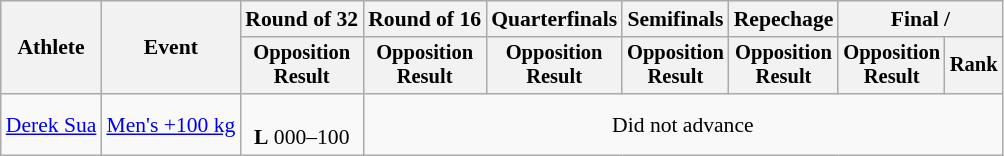<table class="wikitable" style="font-size:90%">
<tr>
<th rowspan="2">Athlete</th>
<th rowspan="2">Event</th>
<th>Round of 32</th>
<th>Round of 16</th>
<th>Quarterfinals</th>
<th>Semifinals</th>
<th>Repechage</th>
<th colspan=2>Final / </th>
</tr>
<tr style="font-size:95%">
<th>Opposition<br>Result</th>
<th>Opposition<br>Result</th>
<th>Opposition<br>Result</th>
<th>Opposition<br>Result</th>
<th>Opposition<br>Result</th>
<th>Opposition<br>Result</th>
<th>Rank</th>
</tr>
<tr align=center>
<td align=left><a href='#'>Derek Sua</a></td>
<td align=left><a href='#'>Men's +100 kg</a></td>
<td><br><strong>L</strong> 000–100</td>
<td colspan=6>Did not advance</td>
</tr>
</table>
